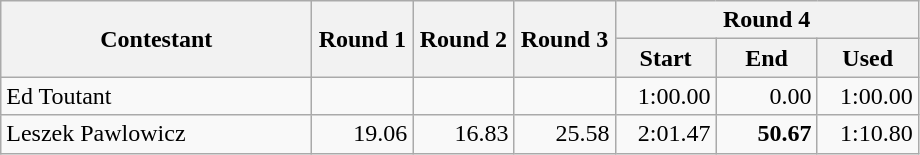<table class="wikitable">
<tr>
<th rowspan="2" width="200">Contestant</th>
<th rowspan="2" width="60">Round 1</th>
<th rowspan="2" width="60">Round 2</th>
<th rowspan="2" width="60">Round 3</th>
<th colspan="3">Round 4</th>
</tr>
<tr>
<th width="60">Start</th>
<th width="60">End</th>
<th width="60">Used</th>
</tr>
<tr>
<td> Ed Toutant</td>
<td align = right></td>
<td align = right></td>
<td align = right></td>
<td align = right>1:00.00</td>
<td align = right>0.00</td>
<td align = right>1:00.00</td>
</tr>
<tr>
<td> Leszek Pawlowicz</td>
<td align = right>19.06</td>
<td align = right>16.83</td>
<td align = right>25.58</td>
<td align = right>2:01.47</td>
<td align = right><strong>50.67</strong></td>
<td align = right>1:10.80</td>
</tr>
</table>
